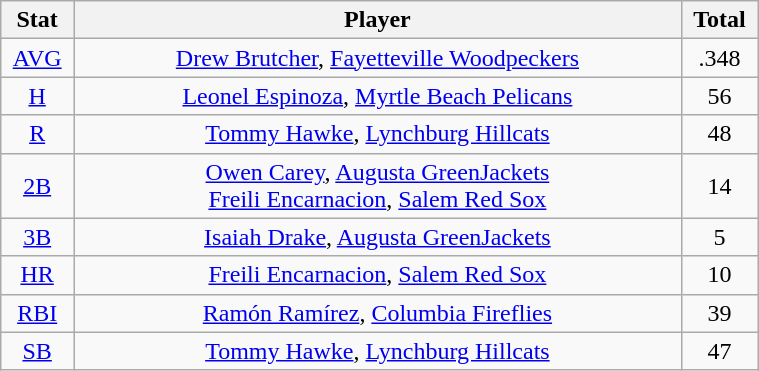<table class="wikitable" width="40%" style="text-align:center;">
<tr>
<th width="5%">Stat</th>
<th width="60%">Player</th>
<th width="5%">Total</th>
</tr>
<tr>
<td><a href='#'>AVG</a></td>
<td><a href='#'>Drew Brutcher</a>, <a href='#'>Fayetteville Woodpeckers</a></td>
<td>.348</td>
</tr>
<tr>
<td><a href='#'>H</a></td>
<td><a href='#'>Leonel Espinoza</a>, <a href='#'>Myrtle Beach Pelicans</a></td>
<td>56</td>
</tr>
<tr>
<td><a href='#'>R</a></td>
<td><a href='#'>Tommy Hawke</a>, <a href='#'>Lynchburg Hillcats</a></td>
<td>48</td>
</tr>
<tr>
<td><a href='#'>2B</a></td>
<td><a href='#'>Owen Carey</a>, <a href='#'>Augusta GreenJackets</a> <br> <a href='#'>Freili Encarnacion</a>, <a href='#'>Salem Red Sox</a></td>
<td>14</td>
</tr>
<tr>
<td><a href='#'>3B</a></td>
<td><a href='#'>Isaiah Drake</a>, <a href='#'>Augusta GreenJackets</a></td>
<td>5</td>
</tr>
<tr>
<td><a href='#'>HR</a></td>
<td><a href='#'>Freili Encarnacion</a>, <a href='#'>Salem Red Sox</a></td>
<td>10</td>
</tr>
<tr>
<td><a href='#'>RBI</a></td>
<td><a href='#'>Ramón Ramírez</a>, <a href='#'>Columbia Fireflies</a></td>
<td>39</td>
</tr>
<tr>
<td><a href='#'>SB</a></td>
<td><a href='#'>Tommy Hawke</a>, <a href='#'>Lynchburg Hillcats</a></td>
<td>47</td>
</tr>
</table>
